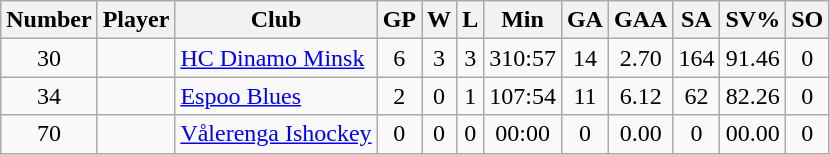<table class="wikitable sortable" style="text-align: center;">
<tr>
<th>Number</th>
<th>Player</th>
<th>Club</th>
<th>GP</th>
<th>W</th>
<th>L</th>
<th>Min</th>
<th>GA</th>
<th>GAA</th>
<th>SA</th>
<th>SV%</th>
<th>SO</th>
</tr>
<tr>
<td>30</td>
<td align=left></td>
<td align=left> <a href='#'>HC Dinamo Minsk</a></td>
<td>6</td>
<td>3</td>
<td>3</td>
<td>310:57</td>
<td>14</td>
<td>2.70</td>
<td>164</td>
<td>91.46</td>
<td>0</td>
</tr>
<tr>
<td>34</td>
<td align=left></td>
<td align=left> <a href='#'>Espoo Blues</a></td>
<td>2</td>
<td>0</td>
<td>1</td>
<td>107:54</td>
<td>11</td>
<td>6.12</td>
<td>62</td>
<td>82.26</td>
<td>0</td>
</tr>
<tr>
<td>70</td>
<td align=left></td>
<td align=left> <a href='#'>Vålerenga Ishockey</a></td>
<td>0</td>
<td>0</td>
<td>0</td>
<td>00:00</td>
<td>0</td>
<td>0.00</td>
<td>0</td>
<td>00.00</td>
<td>0</td>
</tr>
</table>
